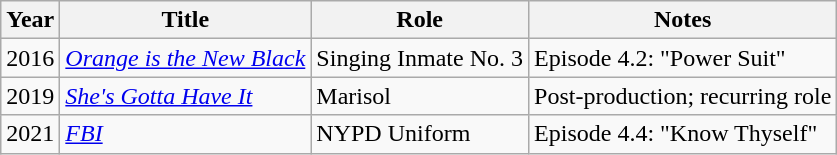<table class = "wikitable sortable">
<tr>
<th>Year</th>
<th>Title</th>
<th>Role<br></th>
<th>Notes</th>
</tr>
<tr>
<td>2016</td>
<td><em><a href='#'>Orange is the New Black</a></em></td>
<td>Singing Inmate No. 3</td>
<td>Episode 4.2: "Power Suit"</td>
</tr>
<tr>
<td>2019</td>
<td><em><a href='#'>She's Gotta Have It</a></em></td>
<td>Marisol</td>
<td>Post-production; recurring role</td>
</tr>
<tr>
<td>2021</td>
<td><em><a href='#'>FBI</a></em></td>
<td>NYPD Uniform</td>
<td>Episode 4.4: "Know Thyself"</td>
</tr>
</table>
